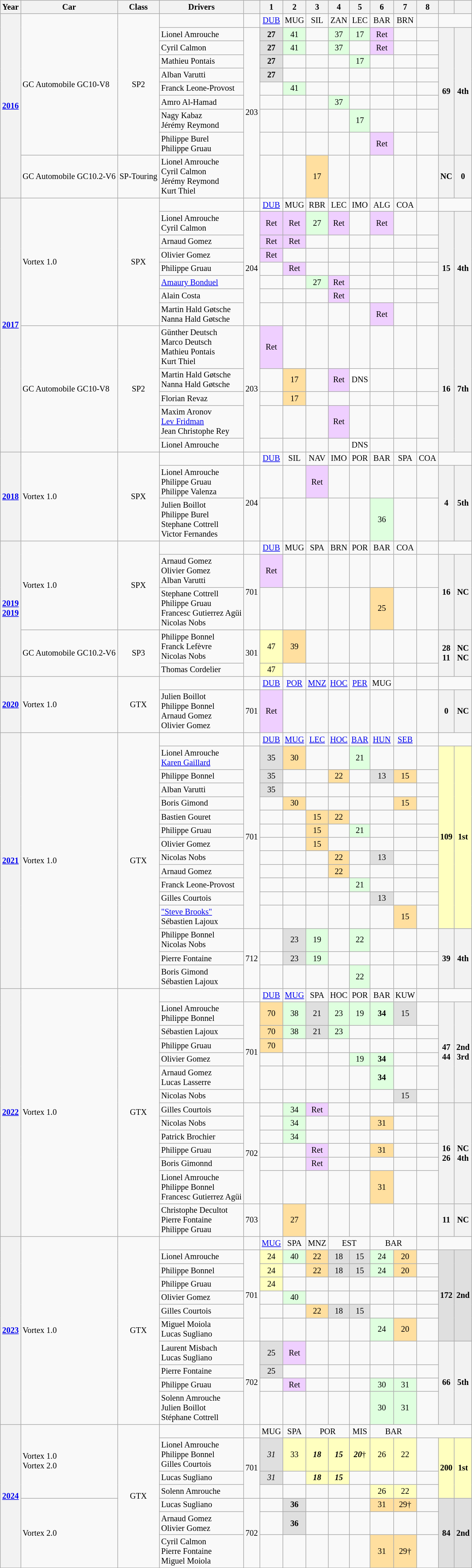<table class="wikitable" style="text-align:center; font-size:85%">
<tr>
<th>Year</th>
<th>Car</th>
<th>Class</th>
<th>Drivers</th>
<th></th>
<th>1</th>
<th>2</th>
<th>3</th>
<th>4</th>
<th>5</th>
<th>6</th>
<th>7</th>
<th>8</th>
<th></th>
<th></th>
</tr>
<tr>
<th rowspan=10><a href='#'>2016</a></th>
<td rowspan=9 align=left>GC Automobile GC10-V8</td>
<td rowspan=9>SP2</td>
<td></td>
<td></td>
<td><a href='#'>DUB</a></td>
<td>MUG</td>
<td>SIL</td>
<td>ZAN</td>
<td>LEC</td>
<td>BAR</td>
<td>BRN</td>
<td></td>
<td colspan=2></td>
</tr>
<tr>
<td align=left> Lionel Amrouche</td>
<td rowspan=9>203</td>
<td style="background:#DFDFDF;"><strong>27</strong></td>
<td style="background:#DFFFDF;">41</td>
<td></td>
<td style="background:#DFFFDF;">37</td>
<td style="background:#DFFFDF;">17</td>
<td style="background:#EFCFFF;">Ret</td>
<td></td>
<td></td>
<th rowspan=8>69</th>
<th rowspan=8>4th</th>
</tr>
<tr>
<td align=left> Cyril Calmon</td>
<td style="background:#DFDFDF;"><strong>27</strong></td>
<td style="background:#DFFFDF;">41</td>
<td></td>
<td style="background:#DFFFDF;">37</td>
<td></td>
<td style="background:#EFCFFF;">Ret</td>
<td></td>
<td></td>
</tr>
<tr>
<td align=left> Mathieu Pontais</td>
<td style="background:#DFDFDF;"><strong>27</strong></td>
<td></td>
<td></td>
<td></td>
<td style="background:#DFFFDF;">17</td>
<td></td>
<td></td>
<td></td>
</tr>
<tr>
<td align=left> Alban Varutti</td>
<td style="background:#DFDFDF;"><strong>27</strong></td>
<td></td>
<td></td>
<td></td>
<td></td>
<td></td>
<td></td>
<td></td>
</tr>
<tr>
<td align=left> Franck Leone-Provost</td>
<td></td>
<td style="background:#DFFFDF;">41</td>
<td></td>
<td></td>
<td></td>
<td></td>
<td></td>
<td></td>
</tr>
<tr>
<td align=left> Amro Al-Hamad</td>
<td></td>
<td></td>
<td></td>
<td style="background:#DFFFDF;">37</td>
<td></td>
<td></td>
<td></td>
<td></td>
</tr>
<tr>
<td align=left> Nagy Kabaz<br> Jérémy Reymond</td>
<td></td>
<td></td>
<td></td>
<td></td>
<td style="background:#DFFFDF;">17</td>
<td></td>
<td></td>
<td></td>
</tr>
<tr>
<td align=left> Philippe Burel<br> Philippe Gruau</td>
<td></td>
<td></td>
<td></td>
<td></td>
<td></td>
<td style="background:#EFCFFF;">Ret</td>
<td></td>
<td></td>
</tr>
<tr>
<td align=left>GC Automobile GC10.2-V6</td>
<td>SP-Touring</td>
<td align=left> Lionel Amrouche<br> Cyril Calmon<br> Jérémy Reymond<br> Kurt Thiel</td>
<td></td>
<td></td>
<td style="background:#FFDF9F;">17</td>
<td></td>
<td></td>
<td></td>
<td></td>
<td></td>
<th>NC</th>
<th>0</th>
</tr>
<tr>
<th rowspan=13><a href='#'>2017</a></th>
<td rowspan=8 align=left>Vortex 1.0</td>
<td rowspan=8>SPX</td>
<td></td>
<td></td>
<td><a href='#'>DUB</a></td>
<td>MUG</td>
<td>RBR</td>
<td>LEC</td>
<td>IMO</td>
<td>ALG</td>
<td>COA</td>
<td></td>
<td colspan=2></td>
</tr>
<tr>
<td align=left> Lionel Amrouche<br> Cyril Calmon</td>
<td rowspan=7>204</td>
<td style="background:#EFCFFF;">Ret</td>
<td style="background:#EFCFFF;">Ret</td>
<td style="background:#DFFFDF;">27</td>
<td style="background:#EFCFFF;">Ret</td>
<td></td>
<td style="background:#EFCFFF;">Ret</td>
<td></td>
<td></td>
<th rowspan=7>15</th>
<th rowspan=7>4th</th>
</tr>
<tr>
<td align=left> Arnaud Gomez</td>
<td style="background:#EFCFFF;">Ret</td>
<td style="background:#EFCFFF;">Ret</td>
<td></td>
<td></td>
<td></td>
<td></td>
<td></td>
<td></td>
</tr>
<tr>
<td align=left> Olivier Gomez</td>
<td style="background:#EFCFFF;">Ret</td>
<td></td>
<td></td>
<td></td>
<td></td>
<td></td>
<td></td>
<td></td>
</tr>
<tr>
<td align=left> Philippe Gruau</td>
<td></td>
<td style="background:#EFCFFF;">Ret</td>
<td></td>
<td></td>
<td></td>
<td></td>
<td></td>
<td></td>
</tr>
<tr>
<td align=left> <a href='#'>Amaury Bonduel</a></td>
<td></td>
<td></td>
<td style="background:#DFFFDF;">27</td>
<td style="background:#EFCFFF;">Ret</td>
<td></td>
<td></td>
<td></td>
<td></td>
</tr>
<tr>
<td align=left> Alain Costa</td>
<td></td>
<td></td>
<td></td>
<td style="background:#EFCFFF;">Ret</td>
<td></td>
<td></td>
<td></td>
<td></td>
</tr>
<tr>
<td align=left> Martin Hald Gøtsche<br> Nanna Hald Gøtsche</td>
<td></td>
<td></td>
<td></td>
<td></td>
<td></td>
<td style="background:#EFCFFF;">Ret</td>
<td></td>
<td></td>
</tr>
<tr>
<td rowspan=5 align=left>GC Automobile GC10-V8</td>
<td rowspan=5>SP2</td>
<td align=left> Günther Deutsch<br> Marco Deutsch<br> Mathieu Pontais<br> Kurt Thiel</td>
<td rowspan=5>203</td>
<td style="background:#EFCFFF;">Ret</td>
<td></td>
<td></td>
<td></td>
<td></td>
<td></td>
<td></td>
<td></td>
<th rowspan=5>16</th>
<th rowspan=5>7th</th>
</tr>
<tr>
<td align=left> Martin Hald Gøtsche<br> Nanna Hald Gøtsche</td>
<td></td>
<td style="background:#FFDF9F;">17</td>
<td></td>
<td style="background:#EFCFFF;">Ret</td>
<td style="background:#FFFFFF;">DNS</td>
<td></td>
<td></td>
<td></td>
</tr>
<tr>
<td align=left> Florian Revaz</td>
<td></td>
<td style="background:#FFDF9F;">17</td>
<td></td>
<td></td>
<td></td>
<td></td>
<td></td>
<td></td>
</tr>
<tr>
<td align=left> Maxim Aronov<br> <a href='#'>Lev Fridman</a><br> Jean Christophe Rey</td>
<td></td>
<td></td>
<td></td>
<td style="background:#EFCFFF;">Ret</td>
<td></td>
<td></td>
<td></td>
<td></td>
</tr>
<tr>
<td align=left> Lionel Amrouche</td>
<td></td>
<td></td>
<td></td>
<td></td>
<td style="background:#FFFFFF;">DNS</td>
<td></td>
<td></td>
<td></td>
</tr>
<tr>
<th rowspan=3><a href='#'>2018</a></th>
<td rowspan=3 align=left>Vortex 1.0</td>
<td rowspan=3>SPX</td>
<td></td>
<td></td>
<td><a href='#'>DUB</a></td>
<td>SIL</td>
<td>NAV</td>
<td>IMO</td>
<td>POR</td>
<td>BAR</td>
<td>SPA</td>
<td>COA</td>
<td colspan=2></td>
</tr>
<tr>
<td align=left> Lionel Amrouche<br> Philippe Gruau<br> Philippe Valenza</td>
<td rowspan=2>204</td>
<td></td>
<td></td>
<td style="background:#EFCFFF;">Ret</td>
<td></td>
<td></td>
<td></td>
<td></td>
<td></td>
<th rowspan=2>4</th>
<th rowspan=2>5th</th>
</tr>
<tr>
<td align=left> Julien Boillot<br> Philippe Burel<br> Stephane Cottrell<br> Victor Fernandes</td>
<td></td>
<td></td>
<td></td>
<td></td>
<td></td>
<td style="background:#DFFFDF;">36</td>
<td></td>
<td></td>
</tr>
<tr>
<th rowspan=5><a href='#'>2019</a><br><a href='#'>2019</a></th>
<td rowspan=3 align=left>Vortex 1.0</td>
<td rowspan=3>SPX</td>
<td></td>
<td></td>
<td><a href='#'>DUB</a></td>
<td>MUG</td>
<td>SPA</td>
<td>BRN</td>
<td>POR</td>
<td>BAR</td>
<td>COA</td>
<td></td>
<td colspan=2></td>
</tr>
<tr>
<td align=left> Arnaud Gomez<br> Olivier Gomez<br> Alban Varutti</td>
<td rowspan=2>701</td>
<td style="background:#EFCFFF;">Ret</td>
<td></td>
<td></td>
<td></td>
<td></td>
<td></td>
<td></td>
<td></td>
<th rowspan=2>16</th>
<th rowspan=2>NC</th>
</tr>
<tr>
<td align=left> Stephane Cottrell<br> Philippe Gruau<br> Francesc Gutierrez Agüi<br> Nicolas Nobs</td>
<td></td>
<td></td>
<td></td>
<td></td>
<td></td>
<td style="background:#FFDF9F;">25</td>
<td></td>
<td></td>
</tr>
<tr>
<td rowspan=2 align=left>GC Automobile GC10.2-V6</td>
<td rowspan=2>SP3</td>
<td align=left> Philippe Bonnel<br> Franck Lefèvre<br> Nicolas Nobs</td>
<td rowspan=2>301</td>
<td style="background:#FFFFBF;">47</td>
<td style="background:#FFDF9F;">39</td>
<td></td>
<td></td>
<td></td>
<td></td>
<td></td>
<td></td>
<th rowspan=2>28<br>11</th>
<th rowspan=2>NC<br>NC</th>
</tr>
<tr>
<td align=left> Thomas Cordelier</td>
<td style="background:#FFFFBF;">47</td>
<td></td>
<td></td>
<td></td>
<td></td>
<td></td>
<td></td>
<td></td>
</tr>
<tr>
<th rowspan=2><a href='#'>2020</a></th>
<td rowspan=2 align=left>Vortex 1.0</td>
<td rowspan=2>GTX</td>
<td></td>
<td></td>
<td><a href='#'>DUB</a></td>
<td><a href='#'>POR</a></td>
<td><a href='#'>MNZ</a></td>
<td><a href='#'>HOC</a></td>
<td><a href='#'>PER</a></td>
<td>MUG</td>
<td></td>
<td></td>
<td colspan=2></td>
</tr>
<tr>
<td align=left> Julien Boillot<br> Philippe Bonnel<br> Arnaud Gomez<br> Olivier Gomez</td>
<td>701</td>
<td style="background:#EFCFFF;">Ret</td>
<td></td>
<td></td>
<td></td>
<td></td>
<td></td>
<td></td>
<td></td>
<th>0</th>
<th>NC</th>
</tr>
<tr>
<th rowspan=16><a href='#'>2021</a></th>
<td rowspan=16 align=left>Vortex 1.0</td>
<td rowspan=16>GTX</td>
<td></td>
<td></td>
<td><a href='#'>DUB</a></td>
<td><a href='#'>MUG</a></td>
<td><a href='#'>LEC</a></td>
<td><a href='#'>HOC</a></td>
<td><a href='#'>BAR</a></td>
<td><a href='#'>HUN</a></td>
<td><a href='#'>SEB</a></td>
<td></td>
<td colspan=2></td>
</tr>
<tr>
<td align=left> Lionel Amrouche<br> <a href='#'>Karen Gaillard</a></td>
<td rowspan=12>701</td>
<td style="background:#DFDFDF;">35</td>
<td style="background:#FFDF9F;">30</td>
<td></td>
<td></td>
<td style="background:#DFFFDF;">21</td>
<td></td>
<td></td>
<td></td>
<th rowspan=12 style="background:#FFFFBF;">109</th>
<th rowspan=12 style="background:#FFFFBF;">1st</th>
</tr>
<tr>
<td align=left> Philippe Bonnel</td>
<td style="background:#DFDFDF;">35</td>
<td></td>
<td></td>
<td style="background:#FFDF9F;">22</td>
<td></td>
<td style="background:#DFDFDF;">13</td>
<td style="background:#FFDF9F;">15</td>
<td></td>
</tr>
<tr>
<td align=left> Alban Varutti</td>
<td style="background:#DFDFDF;">35</td>
<td></td>
<td></td>
<td></td>
<td></td>
<td></td>
<td></td>
<td></td>
</tr>
<tr>
<td align=left> Boris Gimond</td>
<td></td>
<td style="background:#FFDF9F;">30</td>
<td></td>
<td></td>
<td></td>
<td></td>
<td style="background:#FFDF9F;">15</td>
<td></td>
</tr>
<tr>
<td align=left> Bastien Gouret</td>
<td></td>
<td></td>
<td style="background:#FFDF9F;">15</td>
<td style="background:#FFDF9F;">22</td>
<td></td>
<td></td>
<td></td>
<td></td>
</tr>
<tr>
<td align=left> Philippe Gruau</td>
<td></td>
<td></td>
<td style="background:#FFDF9F;">15</td>
<td></td>
<td style="background:#DFFFDF;">21</td>
<td></td>
<td></td>
<td></td>
</tr>
<tr>
<td align=left> Olivier Gomez</td>
<td></td>
<td></td>
<td style="background:#FFDF9F;">15</td>
<td></td>
<td></td>
<td></td>
<td></td>
<td></td>
</tr>
<tr>
<td align=left> Nicolas Nobs</td>
<td></td>
<td></td>
<td></td>
<td style="background:#FFDF9F;">22</td>
<td></td>
<td style="background:#DFDFDF;">13</td>
<td></td>
<td></td>
</tr>
<tr>
<td align=left> Arnaud Gomez</td>
<td></td>
<td></td>
<td></td>
<td style="background:#FFDF9F;">22</td>
<td></td>
<td></td>
<td></td>
<td></td>
</tr>
<tr>
<td align=left> Franck Leone-Provost</td>
<td></td>
<td></td>
<td></td>
<td></td>
<td style="background:#DFFFDF;">21</td>
<td></td>
<td></td>
<td></td>
</tr>
<tr>
<td align=left> Gilles Courtois</td>
<td></td>
<td></td>
<td></td>
<td></td>
<td></td>
<td style="background:#DFDFDF;">13</td>
<td></td>
<td></td>
</tr>
<tr>
<td align=left> <a href='#'>"Steve Brooks"</a><br> Sébastien Lajoux</td>
<td></td>
<td></td>
<td></td>
<td></td>
<td></td>
<td></td>
<td style="background:#FFDF9F;">15</td>
<td></td>
</tr>
<tr>
<td align=left> Philippe Bonnel<br> Nicolas Nobs</td>
<td rowspan=3>712</td>
<td></td>
<td style="background:#DFDFDF;">23</td>
<td style="background:#DFFFDF;">19</td>
<td></td>
<td style="background:#DFFFDF;">22</td>
<td></td>
<td></td>
<td></td>
<th rowspan=3>39</th>
<th rowspan=3>4th</th>
</tr>
<tr>
<td align=left> Pierre Fontaine</td>
<td></td>
<td style="background:#DFDFDF;">23</td>
<td style="background:#DFFFDF;">19</td>
<td></td>
<td></td>
<td></td>
<td></td>
<td></td>
</tr>
<tr>
<td align=left> Boris Gimond<br> Sébastien Lajoux</td>
<td></td>
<td></td>
<td></td>
<td></td>
<td style="background:#DFFFDF;">22</td>
<td></td>
<td></td>
<td></td>
</tr>
<tr>
<th rowspan=14><a href='#'>2022</a></th>
<td rowspan=14 align=left>Vortex 1.0</td>
<td rowspan=14>GTX</td>
<td></td>
<td></td>
<td><a href='#'>DUB</a></td>
<td><a href='#'>MUG</a></td>
<td>SPA</td>
<td>HOC</td>
<td>POR</td>
<td>BAR</td>
<td>KUW</td>
<td></td>
<td colspan=2></td>
</tr>
<tr>
<td align=left> Lionel Amrouche<br> Philippe Bonnel</td>
<td rowspan=6>701</td>
<td style="background:#FFDF9F;">70</td>
<td style="background:#DFFFDF;">38</td>
<td style="background:#DFDFDF;">21</td>
<td style="background:#DFFFDF;">23</td>
<td style="background:#DFFFDF;">19</td>
<td style="background:#DFFFDF;"><strong>34</strong></td>
<td style="background:#DFDFDF;">15</td>
<td></td>
<th rowspan=6>47<br>44</th>
<th rowspan=6>2nd<br>3rd</th>
</tr>
<tr>
<td align=left> Sébastien Lajoux</td>
<td style="background:#FFDF9F;">70</td>
<td style="background:#DFFFDF;">38</td>
<td style="background:#DFDFDF;">21</td>
<td style="background:#DFFFDF;">23</td>
<td></td>
<td></td>
<td></td>
<td></td>
</tr>
<tr>
<td align=left> Philippe Gruau</td>
<td style="background:#FFDF9F;">70</td>
<td></td>
<td></td>
<td></td>
<td></td>
<td></td>
<td></td>
<td></td>
</tr>
<tr>
<td align=left> Olivier Gomez</td>
<td></td>
<td></td>
<td></td>
<td></td>
<td style="background:#DFFFDF;">19</td>
<td style="background:#DFFFDF;"><strong>34</strong></td>
<td></td>
<td></td>
</tr>
<tr>
<td align=left> Arnaud Gomez<br> Lucas Lasserre</td>
<td></td>
<td></td>
<td></td>
<td></td>
<td></td>
<td style="background:#DFFFDF;"><strong>34</strong></td>
<td></td>
<td></td>
</tr>
<tr>
<td align=left> Nicolas Nobs</td>
<td></td>
<td></td>
<td></td>
<td></td>
<td></td>
<td></td>
<td style="background:#DFDFDF;">15</td>
<td></td>
</tr>
<tr>
<td align=left> Gilles Courtois</td>
<td rowspan=6>702</td>
<td></td>
<td style="background:#DFFFDF;">34</td>
<td style="background:#EFCFFF;">Ret</td>
<td></td>
<td></td>
<td></td>
<td></td>
<td></td>
<th rowspan=6>16<br>26</th>
<th rowspan=6>NC<br>4th</th>
</tr>
<tr>
<td align=left> Nicolas Nobs</td>
<td></td>
<td style="background:#DFFFDF;">34</td>
<td></td>
<td></td>
<td></td>
<td style="background:#FFDF9F;">31</td>
<td></td>
<td></td>
</tr>
<tr>
<td align=left> Patrick Brochier</td>
<td></td>
<td style="background:#DFFFDF;">34</td>
<td></td>
<td></td>
<td></td>
<td></td>
<td></td>
<td></td>
</tr>
<tr>
<td align=left> Philippe Gruau</td>
<td></td>
<td></td>
<td style="background:#EFCFFF;">Ret</td>
<td></td>
<td></td>
<td style="background:#FFDF9F;">31</td>
<td></td>
<td></td>
</tr>
<tr>
<td align=left> Boris Gimonnd</td>
<td></td>
<td></td>
<td style="background:#EFCFFF;">Ret</td>
<td></td>
<td></td>
<td></td>
<td></td>
<td></td>
</tr>
<tr>
<td align=left> Lionel Amrouche<br> Philippe Bonnel<br> Francesc Gutierrez Agüi</td>
<td></td>
<td></td>
<td></td>
<td></td>
<td></td>
<td style="background:#FFDF9F;">31</td>
<td></td>
<td></td>
</tr>
<tr>
<td align=left> Christophe Decultot<br> Pierre Fontaine<br> Philippe Gruau</td>
<td>703</td>
<td></td>
<td style="background:#FFDF9F;">27</td>
<td></td>
<td></td>
<td></td>
<td></td>
<td></td>
<td></td>
<th>11</th>
<th>NC</th>
</tr>
<tr>
<th rowspan=11><a href='#'>2023</a></th>
<td rowspan=11 align=left>Vortex 1.0</td>
<td rowspan=11>GTX</td>
<td></td>
<td></td>
<td><a href='#'>MUG</a></td>
<td>SPA</td>
<td>MNZ</td>
<td colspan=2>EST</td>
<td colspan=2>BAR</td>
<td></td>
<td colspan=2></td>
</tr>
<tr>
<td align=left> Lionel Amrouche</td>
<td rowspan=6>701</td>
<td style="background:#FFFFBF;">24</td>
<td style="background:#DFFFDF;">40</td>
<td style="background:#FFDF9F;">22</td>
<td style="background:#DFDFDF;">18</td>
<td style="background:#DFDFDF;">15</td>
<td style="background:#DFFFDF;">24</td>
<td style="background:#FFDF9F;">20</td>
<td></td>
<th rowspan=6 style="background:#DFDFDF;">172</th>
<th rowspan=6 style="background:#DFDFDF;">2nd</th>
</tr>
<tr>
<td align=left> Philippe Bonnel</td>
<td style="background:#FFFFBF;">24</td>
<td></td>
<td style="background:#FFDF9F;">22</td>
<td style="background:#DFDFDF;">18</td>
<td style="background:#DFDFDF;">15</td>
<td style="background:#DFFFDF;">24</td>
<td style="background:#FFDF9F;">20</td>
<td></td>
</tr>
<tr>
<td align=left> Philippe Gruau</td>
<td style="background:#FFFFBF;">24</td>
<td></td>
<td></td>
<td></td>
<td></td>
<td></td>
<td></td>
<td></td>
</tr>
<tr>
<td align=left> Olivier Gomez</td>
<td></td>
<td style="background:#DFFFDF;">40</td>
<td></td>
<td></td>
<td></td>
<td></td>
<td></td>
<td></td>
</tr>
<tr>
<td align=left> Gilles Courtois</td>
<td></td>
<td></td>
<td style="background:#FFDF9F;">22</td>
<td style="background:#DFDFDF;">18</td>
<td style="background:#DFDFDF;">15</td>
<td></td>
<td></td>
<td></td>
</tr>
<tr>
<td align=left> Miguel Moiola<br> Lucas Sugliano</td>
<td></td>
<td></td>
<td></td>
<td></td>
<td></td>
<td style="background:#DFFFDF;">24</td>
<td style="background:#FFDF9F;">20</td>
<td></td>
</tr>
<tr>
<td align=left> Laurent Misbach<br> Lucas Sugliano</td>
<td rowspan=4>702</td>
<td style="background:#DFDFDF;">25</td>
<td style="background:#EFCFFF;">Ret</td>
<td></td>
<td></td>
<td></td>
<td></td>
<td></td>
<td></td>
<th rowspan=4>66</th>
<th rowspan=4>5th</th>
</tr>
<tr>
<td align=left> Pierre Fontaine</td>
<td style="background:#DFDFDF;">25</td>
<td></td>
<td></td>
<td></td>
<td></td>
<td></td>
<td></td>
<td></td>
</tr>
<tr>
<td align=left> Philippe Gruau</td>
<td></td>
<td style="background:#EFCFFF;">Ret</td>
<td></td>
<td></td>
<td></td>
<td style="background:#DFFFDF;">30</td>
<td style="background:#DFFFDF;">31</td>
<td></td>
</tr>
<tr>
<td align=left> Solenn Amrouche<br> Julien Boillot<br> Stéphane Cottrell</td>
<td></td>
<td></td>
<td></td>
<td></td>
<td></td>
<td style="background:#DFFFDF;">30</td>
<td style="background:#DFFFDF;">31</td>
<td></td>
</tr>
<tr>
<th rowspan=7><a href='#'>2024</a></th>
<td rowspan=4 align=left>Vortex 1.0 <small></small><br>Vortex 2.0 <small></small></td>
<td rowspan=7>GTX</td>
<td></td>
<td></td>
<td>MUG</td>
<td>SPA</td>
<td colspan=2>POR</td>
<td>MIS</td>
<td colspan=2>BAR</td>
<td colspan=3></td>
</tr>
<tr>
<td align=left> Lionel Amrouche<br> Philippe Bonnel<br> Gilles Courtois</td>
<td rowspan=3>701</td>
<td style="background:#DFDFDF;"><em>31</em></td>
<td style="background:#FFFFBF;">33</td>
<td style="background:#FFFFBF;"><strong><em>18</em></strong></td>
<td style="background:#FFFFBF;"><strong><em>15</em></strong></td>
<td style="background:#FFFFBF;"><strong><em>20</em></strong>†</td>
<td style="background:#FFFFBF;">26</td>
<td style="background:#FFFFBF;">22</td>
<td></td>
<th rowspan=3 style="background:#FFFFBF;">200</th>
<th rowspan=3 style="background:#FFFFBF;">1st</th>
</tr>
<tr>
<td align=left> Lucas Sugliano</td>
<td style="background:#DFDFDF;"><em>31</em></td>
<td></td>
<td style="background:#FFFFBF;"><strong><em>18</em></strong></td>
<td style="background:#FFFFBF;"><strong><em>15</em></strong></td>
<td></td>
<td></td>
<td></td>
<td></td>
</tr>
<tr>
<td align=left> Solenn Amrouche</td>
<td></td>
<td></td>
<td></td>
<td></td>
<td></td>
<td style="background:#FFFFBF;">26</td>
<td style="background:#FFFFBF;">22</td>
<td></td>
</tr>
<tr>
<td rowspan=3 align=left>Vortex 2.0</td>
<td align=left> Lucas Sugliano</td>
<td rowspan=3>702</td>
<td></td>
<td style="background:#DFDFDF;"><strong>36</strong></td>
<td></td>
<td></td>
<td></td>
<td style="background:#FFDF9F;">31</td>
<td style="background:#FFDF9F;">29†</td>
<td></td>
<th rowspan=3 style="background:#DFDFDF;">84</th>
<th rowspan=3 style="background:#DFDFDF;">2nd</th>
</tr>
<tr>
<td align=left> Arnaud Gomez<br> Olivier Gomez</td>
<td></td>
<td style="background:#DFDFDF;"><strong>36</strong></td>
<td></td>
<td></td>
<td></td>
<td></td>
<td></td>
<td></td>
</tr>
<tr>
<td align=left> Cyril Calmon<br> Pierre Fontaine<br> Miguel Moiola</td>
<td></td>
<td></td>
<td></td>
<td></td>
<td></td>
<td style="background:#FFDF9F;">31</td>
<td style="background:#FFDF9F;">29†</td>
<td></td>
</tr>
</table>
